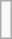<table class="wikitable mw-collapsible mw-collapsed">
<tr>
<td><br>

</td>
</tr>
</table>
